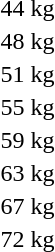<table>
<tr>
<td rowspan=2>44 kg</td>
<td rowspan=2></td>
<td rowspan=2></td>
<td></td>
</tr>
<tr>
<td></td>
</tr>
<tr>
<td rowspan=2>48 kg</td>
<td rowspan=2></td>
<td rowspan=2></td>
<td></td>
</tr>
<tr>
<td></td>
</tr>
<tr>
<td rowspan=2>51 kg</td>
<td rowspan=2></td>
<td rowspan=2></td>
<td></td>
</tr>
<tr>
<td></td>
</tr>
<tr>
<td rowspan=2>55 kg</td>
<td rowspan=2></td>
<td rowspan=2></td>
<td></td>
</tr>
<tr>
<td></td>
</tr>
<tr>
<td rowspan=2>59 kg</td>
<td rowspan=2></td>
<td rowspan=2></td>
<td></td>
</tr>
<tr>
<td></td>
</tr>
<tr>
<td rowspan=2>63 kg</td>
<td rowspan=2></td>
<td rowspan=2></td>
<td></td>
</tr>
<tr>
<td></td>
</tr>
<tr>
<td rowspan=2>67 kg</td>
<td rowspan=2></td>
<td rowspan=2></td>
<td></td>
</tr>
<tr>
<td></td>
</tr>
<tr>
<td rowspan=2>72 kg</td>
<td rowspan=2></td>
<td rowspan=2></td>
<td></td>
</tr>
<tr>
<td></td>
</tr>
<tr>
</tr>
</table>
